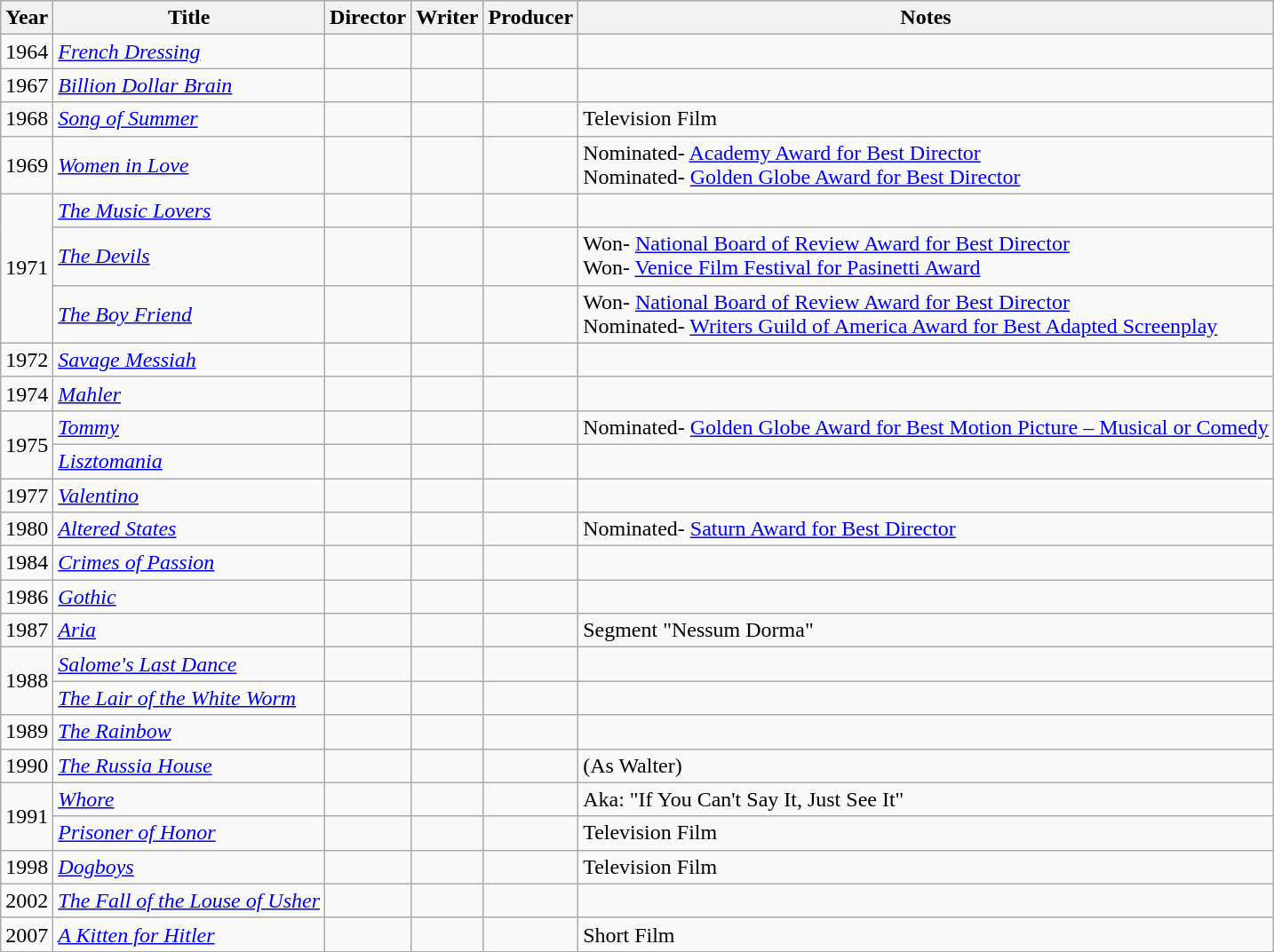<table class="wikitable sortable">
<tr>
<th>Year</th>
<th>Title</th>
<th>Director</th>
<th>Writer</th>
<th>Producer</th>
<th>Notes</th>
</tr>
<tr>
<td>1964</td>
<td><em><a href='#'>French Dressing</a></em></td>
<td></td>
<td></td>
<td></td>
<td></td>
</tr>
<tr>
<td>1967</td>
<td><em><a href='#'>Billion Dollar Brain</a></em></td>
<td></td>
<td></td>
<td></td>
<td></td>
</tr>
<tr>
<td>1968</td>
<td><em><a href='#'>Song of Summer</a></em></td>
<td></td>
<td></td>
<td></td>
<td>Television Film</td>
</tr>
<tr>
<td>1969</td>
<td><em><a href='#'>Women in Love</a></em></td>
<td></td>
<td></td>
<td></td>
<td>Nominated- <a href='#'>Academy Award for Best Director</a><br>Nominated- <a href='#'>Golden Globe Award for Best Director</a><br></td>
</tr>
<tr>
<td rowspan=3>1971</td>
<td><em><a href='#'>The Music Lovers</a></em></td>
<td></td>
<td></td>
<td></td>
<td></td>
</tr>
<tr>
<td><em><a href='#'>The Devils</a></em></td>
<td></td>
<td></td>
<td></td>
<td>Won- <a href='#'>National Board of Review Award for Best Director</a><br>Won- <a href='#'>Venice Film Festival for Pasinetti Award</a><br></td>
</tr>
<tr>
<td><em><a href='#'>The Boy Friend</a></em></td>
<td></td>
<td></td>
<td></td>
<td>Won- <a href='#'>National Board of Review Award for Best Director</a><br>Nominated- <a href='#'>Writers Guild of America Award for Best Adapted Screenplay</a><br></td>
</tr>
<tr>
<td>1972</td>
<td><em><a href='#'>Savage Messiah</a></em></td>
<td></td>
<td></td>
<td></td>
<td></td>
</tr>
<tr>
<td>1974</td>
<td><em><a href='#'>Mahler</a></em></td>
<td></td>
<td></td>
<td></td>
<td></td>
</tr>
<tr>
<td rowspan=2>1975</td>
<td><em><a href='#'>Tommy</a></em></td>
<td></td>
<td></td>
<td></td>
<td>Nominated- <a href='#'>Golden Globe Award for Best Motion Picture – Musical or Comedy</a></td>
</tr>
<tr>
<td><em><a href='#'>Lisztomania</a></em></td>
<td></td>
<td></td>
<td></td>
<td></td>
</tr>
<tr>
<td>1977</td>
<td><em><a href='#'>Valentino</a></em></td>
<td></td>
<td></td>
<td></td>
<td></td>
</tr>
<tr>
<td>1980</td>
<td><em><a href='#'>Altered States</a></em></td>
<td></td>
<td></td>
<td></td>
<td>Nominated- <a href='#'>Saturn Award for Best Director</a><br></td>
</tr>
<tr>
<td>1984</td>
<td><em><a href='#'>Crimes of Passion</a></em></td>
<td></td>
<td></td>
<td></td>
<td></td>
</tr>
<tr>
<td>1986</td>
<td><em><a href='#'>Gothic</a></em></td>
<td></td>
<td></td>
<td></td>
<td></td>
</tr>
<tr>
<td>1987</td>
<td><em><a href='#'>Aria</a></em></td>
<td></td>
<td></td>
<td></td>
<td>Segment "Nessum Dorma"</td>
</tr>
<tr>
<td rowspan=2>1988</td>
<td><em><a href='#'>Salome's Last Dance</a></em></td>
<td></td>
<td></td>
<td></td>
<td></td>
</tr>
<tr>
<td><em><a href='#'>The Lair of the White Worm</a></em></td>
<td></td>
<td></td>
<td></td>
<td></td>
</tr>
<tr>
<td>1989</td>
<td><em><a href='#'>The Rainbow</a></em></td>
<td></td>
<td></td>
<td></td>
<td></td>
</tr>
<tr>
<td>1990</td>
<td><em><a href='#'>The Russia House</a></em></td>
<td></td>
<td></td>
<td></td>
<td>(As Walter)</td>
</tr>
<tr>
<td rowspan=2>1991</td>
<td><em><a href='#'>Whore</a></em></td>
<td></td>
<td></td>
<td></td>
<td>Aka: "If You Can't Say It, Just See It"</td>
</tr>
<tr>
<td><em><a href='#'>Prisoner of Honor</a></em></td>
<td></td>
<td></td>
<td></td>
<td>Television Film</td>
</tr>
<tr>
<td>1998</td>
<td><em><a href='#'>Dogboys</a></em></td>
<td></td>
<td></td>
<td></td>
<td>Television Film</td>
</tr>
<tr>
<td>2002</td>
<td><em><a href='#'>The Fall of the Louse of Usher</a></em></td>
<td></td>
<td></td>
<td></td>
<td></td>
</tr>
<tr>
<td>2007</td>
<td><em><a href='#'>A Kitten for Hitler</a></em></td>
<td></td>
<td></td>
<td></td>
<td>Short Film</td>
</tr>
</table>
